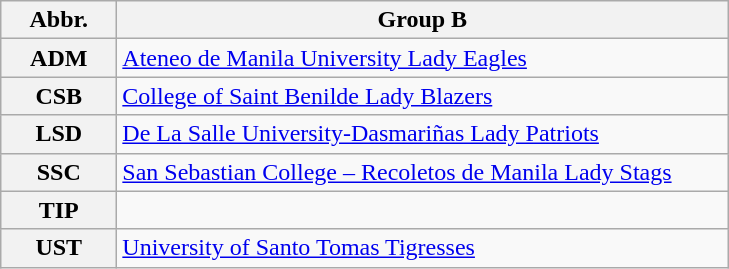<table class="wikitable" style="text-align: center;">
<tr>
<th width=70>Abbr.</th>
<th width=400>Group B</th>
</tr>
<tr>
<th>ADM</th>
<td style="text-align:left;"> <a href='#'>Ateneo de Manila University Lady Eagles</a></td>
</tr>
<tr>
<th>CSB</th>
<td style="text-align:left;"> <a href='#'>College of Saint Benilde Lady Blazers</a></td>
</tr>
<tr>
<th>LSD</th>
<td style="text-align:left;"> <a href='#'>De La Salle University-Dasmariñas Lady Patriots</a></td>
</tr>
<tr>
<th>SSC</th>
<td style="text-align:left;"> <a href='#'>San Sebastian College – Recoletos de Manila Lady Stags</a></td>
</tr>
<tr>
<th>TIP</th>
<td style="text-align:left;"></td>
</tr>
<tr>
<th>UST</th>
<td style="text-align:left;"> <a href='#'>University of Santo Tomas Tigresses</a></td>
</tr>
</table>
